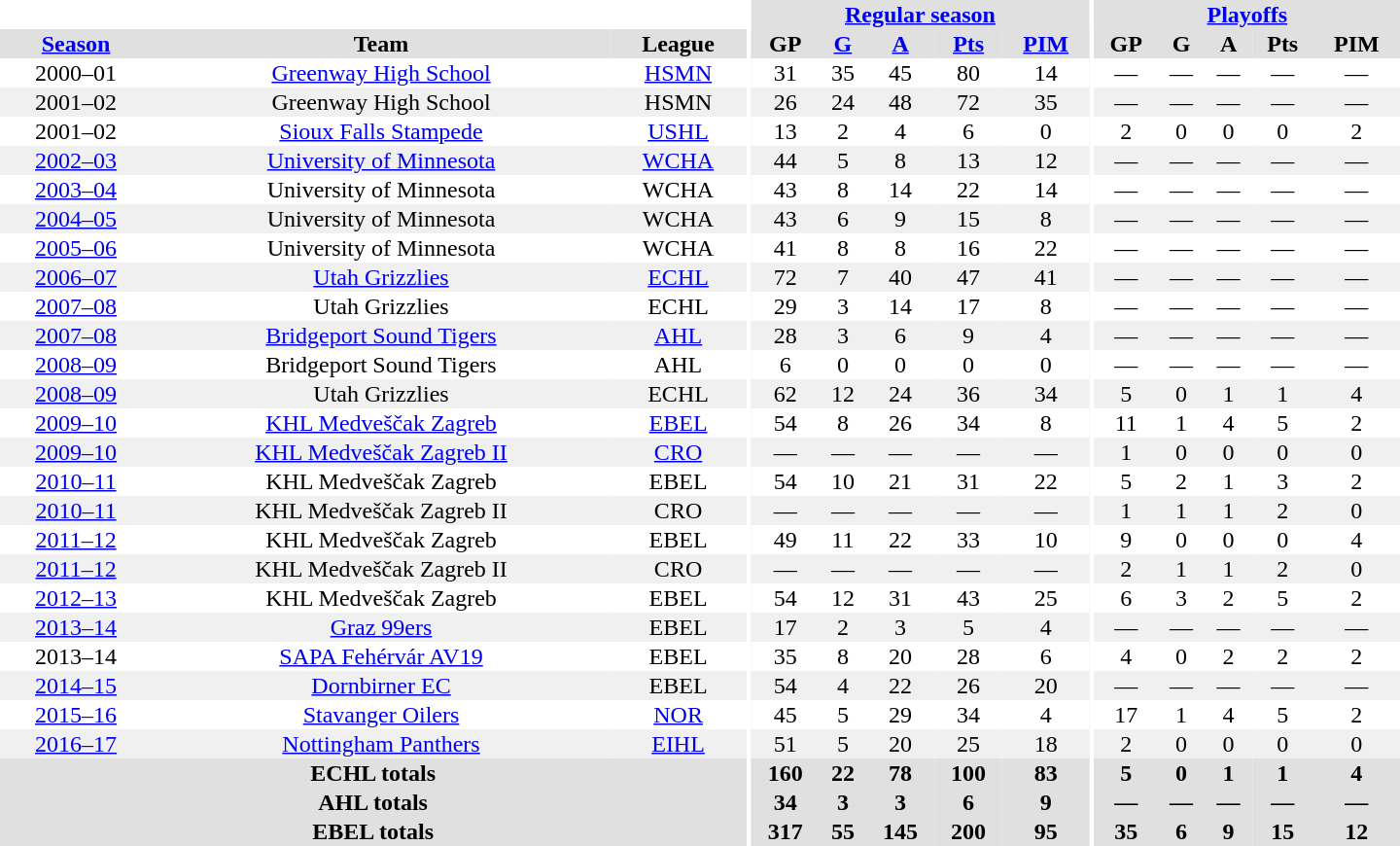<table border="0" cellpadding="1" cellspacing="0" style="text-align:center; width:60em">
<tr bgcolor="#e0e0e0">
<th colspan="3" bgcolor="#ffffff"></th>
<th rowspan="99" bgcolor="#ffffff"></th>
<th colspan="5"><a href='#'>Regular season</a></th>
<th rowspan="99" bgcolor="#ffffff"></th>
<th colspan="5"><a href='#'>Playoffs</a></th>
</tr>
<tr bgcolor="#e0e0e0">
<th><a href='#'>Season</a></th>
<th>Team</th>
<th>League</th>
<th>GP</th>
<th><a href='#'>G</a></th>
<th><a href='#'>A</a></th>
<th><a href='#'>Pts</a></th>
<th><a href='#'>PIM</a></th>
<th>GP</th>
<th>G</th>
<th>A</th>
<th>Pts</th>
<th>PIM</th>
</tr>
<tr>
<td>2000–01</td>
<td><a href='#'>Greenway High School</a></td>
<td><a href='#'>HSMN</a></td>
<td>31</td>
<td>35</td>
<td>45</td>
<td>80</td>
<td>14</td>
<td>—</td>
<td>—</td>
<td>—</td>
<td>—</td>
<td>—</td>
</tr>
<tr bgcolor="#f0f0f0">
<td>2001–02</td>
<td>Greenway High School</td>
<td>HSMN</td>
<td>26</td>
<td>24</td>
<td>48</td>
<td>72</td>
<td>35</td>
<td>—</td>
<td>—</td>
<td>—</td>
<td>—</td>
<td>—</td>
</tr>
<tr>
<td>2001–02</td>
<td><a href='#'>Sioux Falls Stampede</a></td>
<td><a href='#'>USHL</a></td>
<td>13</td>
<td>2</td>
<td>4</td>
<td>6</td>
<td>0</td>
<td>2</td>
<td>0</td>
<td>0</td>
<td>0</td>
<td>2</td>
</tr>
<tr bgcolor="#f0f0f0">
<td><a href='#'>2002–03</a></td>
<td><a href='#'>University of Minnesota</a></td>
<td><a href='#'>WCHA</a></td>
<td>44</td>
<td>5</td>
<td>8</td>
<td>13</td>
<td>12</td>
<td>—</td>
<td>—</td>
<td>—</td>
<td>—</td>
<td>—</td>
</tr>
<tr>
<td><a href='#'>2003–04</a></td>
<td>University of Minnesota</td>
<td>WCHA</td>
<td>43</td>
<td>8</td>
<td>14</td>
<td>22</td>
<td>14</td>
<td>—</td>
<td>—</td>
<td>—</td>
<td>—</td>
<td>—</td>
</tr>
<tr bgcolor="#f0f0f0">
<td><a href='#'>2004–05</a></td>
<td>University of Minnesota</td>
<td>WCHA</td>
<td>43</td>
<td>6</td>
<td>9</td>
<td>15</td>
<td>8</td>
<td>—</td>
<td>—</td>
<td>—</td>
<td>—</td>
<td>—</td>
</tr>
<tr>
<td><a href='#'>2005–06</a></td>
<td>University of Minnesota</td>
<td>WCHA</td>
<td>41</td>
<td>8</td>
<td>8</td>
<td>16</td>
<td>22</td>
<td>—</td>
<td>—</td>
<td>—</td>
<td>—</td>
<td>—</td>
</tr>
<tr bgcolor="#f0f0f0">
<td><a href='#'>2006–07</a></td>
<td><a href='#'>Utah Grizzlies</a></td>
<td><a href='#'>ECHL</a></td>
<td>72</td>
<td>7</td>
<td>40</td>
<td>47</td>
<td>41</td>
<td>—</td>
<td>—</td>
<td>—</td>
<td>—</td>
<td>—</td>
</tr>
<tr>
<td><a href='#'>2007–08</a></td>
<td>Utah Grizzlies</td>
<td>ECHL</td>
<td>29</td>
<td>3</td>
<td>14</td>
<td>17</td>
<td>8</td>
<td>—</td>
<td>—</td>
<td>—</td>
<td>—</td>
<td>—</td>
</tr>
<tr bgcolor="#f0f0f0">
<td><a href='#'>2007–08</a></td>
<td><a href='#'>Bridgeport Sound Tigers</a></td>
<td><a href='#'>AHL</a></td>
<td>28</td>
<td>3</td>
<td>6</td>
<td>9</td>
<td>4</td>
<td>—</td>
<td>—</td>
<td>—</td>
<td>—</td>
<td>—</td>
</tr>
<tr>
<td><a href='#'>2008–09</a></td>
<td>Bridgeport Sound Tigers</td>
<td>AHL</td>
<td>6</td>
<td>0</td>
<td>0</td>
<td>0</td>
<td>0</td>
<td>—</td>
<td>—</td>
<td>—</td>
<td>—</td>
<td>—</td>
</tr>
<tr bgcolor="#f0f0f0">
<td><a href='#'>2008–09</a></td>
<td>Utah Grizzlies</td>
<td>ECHL</td>
<td>62</td>
<td>12</td>
<td>24</td>
<td>36</td>
<td>34</td>
<td>5</td>
<td>0</td>
<td>1</td>
<td>1</td>
<td>4</td>
</tr>
<tr>
<td><a href='#'>2009–10</a></td>
<td><a href='#'>KHL Medveščak Zagreb</a></td>
<td><a href='#'>EBEL</a></td>
<td>54</td>
<td>8</td>
<td>26</td>
<td>34</td>
<td>8</td>
<td>11</td>
<td>1</td>
<td>4</td>
<td>5</td>
<td>2</td>
</tr>
<tr bgcolor="#f0f0f0">
<td><a href='#'>2009–10</a></td>
<td><a href='#'>KHL Medveščak Zagreb II</a></td>
<td><a href='#'>CRO</a></td>
<td>—</td>
<td>—</td>
<td>—</td>
<td>—</td>
<td>—</td>
<td>1</td>
<td>0</td>
<td>0</td>
<td>0</td>
<td>0</td>
</tr>
<tr>
<td><a href='#'>2010–11</a></td>
<td>KHL Medveščak Zagreb</td>
<td>EBEL</td>
<td>54</td>
<td>10</td>
<td>21</td>
<td>31</td>
<td>22</td>
<td>5</td>
<td>2</td>
<td>1</td>
<td>3</td>
<td>2</td>
</tr>
<tr bgcolor="#f0f0f0">
<td><a href='#'>2010–11</a></td>
<td>KHL Medveščak Zagreb II</td>
<td>CRO</td>
<td>—</td>
<td>—</td>
<td>—</td>
<td>—</td>
<td>—</td>
<td>1</td>
<td>1</td>
<td>1</td>
<td>2</td>
<td>0</td>
</tr>
<tr>
<td><a href='#'>2011–12</a></td>
<td>KHL Medveščak Zagreb</td>
<td>EBEL</td>
<td>49</td>
<td>11</td>
<td>22</td>
<td>33</td>
<td>10</td>
<td>9</td>
<td>0</td>
<td>0</td>
<td>0</td>
<td>4</td>
</tr>
<tr bgcolor="#f0f0f0">
<td><a href='#'>2011–12</a></td>
<td>KHL Medveščak Zagreb II</td>
<td>CRO</td>
<td>—</td>
<td>—</td>
<td>—</td>
<td>—</td>
<td>—</td>
<td>2</td>
<td>1</td>
<td>1</td>
<td>2</td>
<td>0</td>
</tr>
<tr>
<td><a href='#'>2012–13</a></td>
<td>KHL Medveščak Zagreb</td>
<td>EBEL</td>
<td>54</td>
<td>12</td>
<td>31</td>
<td>43</td>
<td>25</td>
<td>6</td>
<td>3</td>
<td>2</td>
<td>5</td>
<td>2</td>
</tr>
<tr bgcolor="#f0f0f0">
<td><a href='#'>2013–14</a></td>
<td><a href='#'>Graz 99ers</a></td>
<td>EBEL</td>
<td>17</td>
<td>2</td>
<td>3</td>
<td>5</td>
<td>4</td>
<td>—</td>
<td>—</td>
<td>—</td>
<td>—</td>
<td>—</td>
</tr>
<tr>
<td>2013–14</td>
<td><a href='#'>SAPA Fehérvár AV19</a></td>
<td>EBEL</td>
<td>35</td>
<td>8</td>
<td>20</td>
<td>28</td>
<td>6</td>
<td>4</td>
<td>0</td>
<td>2</td>
<td>2</td>
<td>2</td>
</tr>
<tr bgcolor="#f0f0f0">
<td><a href='#'>2014–15</a></td>
<td><a href='#'>Dornbirner EC</a></td>
<td>EBEL</td>
<td>54</td>
<td>4</td>
<td>22</td>
<td>26</td>
<td>20</td>
<td>—</td>
<td>—</td>
<td>—</td>
<td>—</td>
<td>—</td>
</tr>
<tr>
<td><a href='#'>2015–16</a></td>
<td><a href='#'>Stavanger Oilers</a></td>
<td><a href='#'>NOR</a></td>
<td>45</td>
<td>5</td>
<td>29</td>
<td>34</td>
<td>4</td>
<td>17</td>
<td>1</td>
<td>4</td>
<td>5</td>
<td>2</td>
</tr>
<tr>
</tr>
<tr bgcolor="#f0f0f0">
<td><a href='#'>2016–17</a></td>
<td><a href='#'>Nottingham Panthers</a></td>
<td><a href='#'>EIHL</a></td>
<td>51</td>
<td>5</td>
<td>20</td>
<td>25</td>
<td>18</td>
<td>2</td>
<td>0</td>
<td>0</td>
<td>0</td>
<td>0</td>
</tr>
<tr bgcolor="#e0e0e0">
<th colspan="3">ECHL totals</th>
<th>160</th>
<th>22</th>
<th>78</th>
<th>100</th>
<th>83</th>
<th>5</th>
<th>0</th>
<th>1</th>
<th>1</th>
<th>4</th>
</tr>
<tr bgcolor="#e0e0e0">
<th colspan="3">AHL totals</th>
<th>34</th>
<th>3</th>
<th>3</th>
<th>6</th>
<th>9</th>
<th>—</th>
<th>—</th>
<th>—</th>
<th>—</th>
<th>—</th>
</tr>
<tr bgcolor="#e0e0e0">
<th colspan="3">EBEL totals</th>
<th>317</th>
<th>55</th>
<th>145</th>
<th>200</th>
<th>95</th>
<th>35</th>
<th>6</th>
<th>9</th>
<th>15</th>
<th>12</th>
</tr>
</table>
